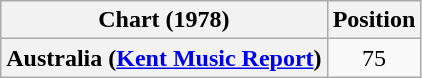<table class="wikitable sortable plainrowheaders" style="text-align:center">
<tr>
<th>Chart (1978)</th>
<th>Position</th>
</tr>
<tr>
<th scope="row">Australia (<a href='#'>Kent Music Report</a>)</th>
<td>75</td>
</tr>
</table>
